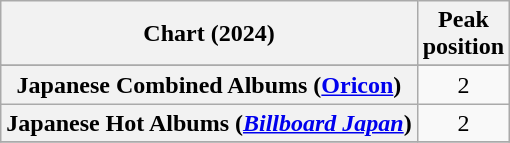<table class="wikitable sortable plainrowheaders" style="text-align:center">
<tr>
<th scope="col">Chart (2024)</th>
<th scope="col">Peak<br>position</th>
</tr>
<tr>
</tr>
<tr>
<th scope="row">Japanese Combined Albums (<a href='#'>Oricon</a>)</th>
<td>2</td>
</tr>
<tr>
<th scope="row">Japanese Hot Albums (<em><a href='#'>Billboard Japan</a></em>)</th>
<td>2</td>
</tr>
<tr>
</tr>
</table>
